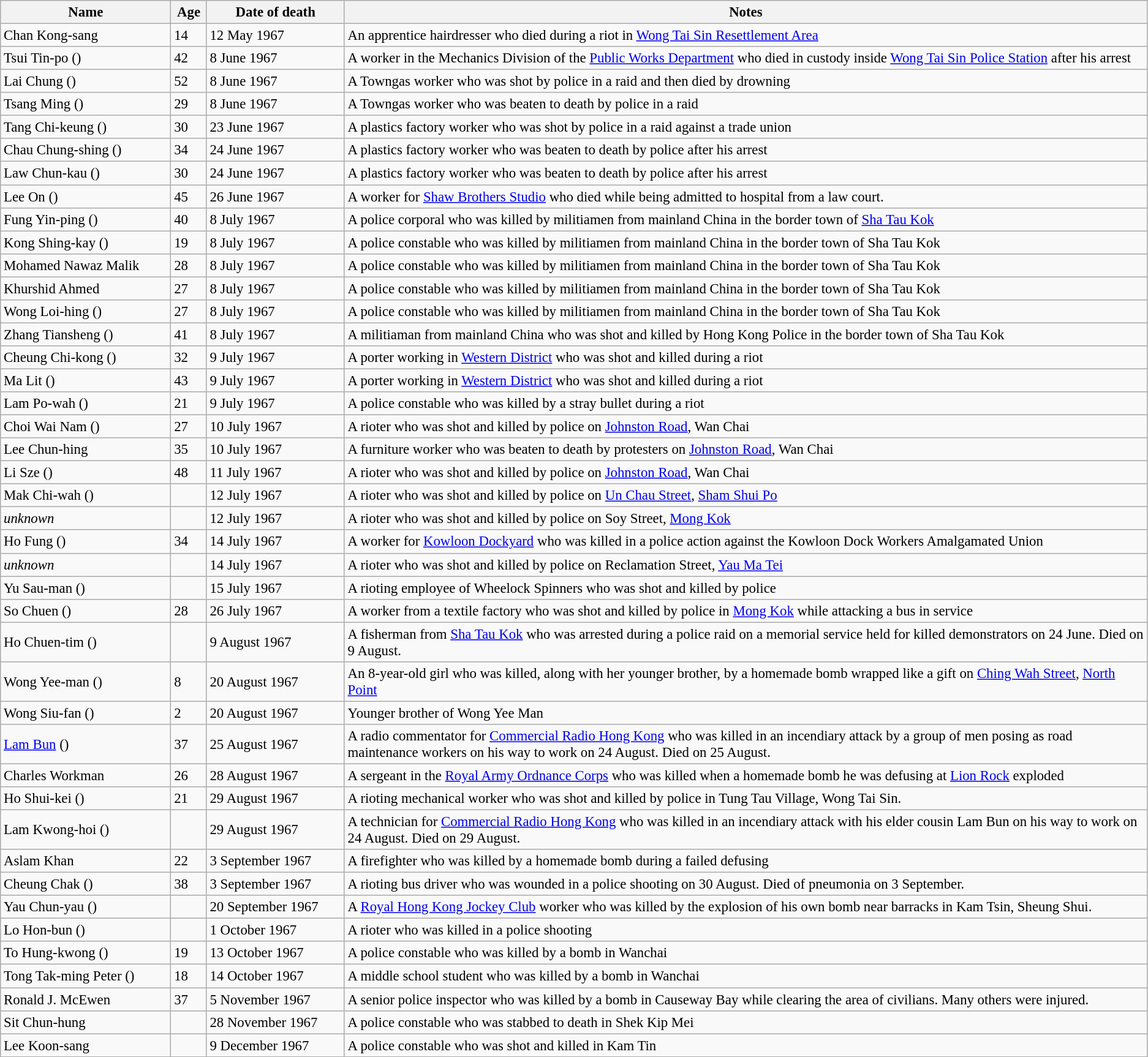<table class="wikitable" style="font-size:95%;">
<tr>
<th>Name</th>
<th>Age</th>
<th>Date of death</th>
<th width = "70%">Notes</th>
</tr>
<tr>
<td>Chan Kong-sang</td>
<td>14</td>
<td>12 May 1967</td>
<td>An apprentice hairdresser who died during a riot in <a href='#'>Wong Tai Sin Resettlement Area</a></td>
</tr>
<tr>
<td>Tsui Tin-po ()</td>
<td>42</td>
<td>8 June 1967</td>
<td>A worker in the Mechanics Division of the <a href='#'>Public Works Department</a> who died in custody inside <a href='#'>Wong Tai Sin Police Station</a> after his arrest</td>
</tr>
<tr>
<td>Lai Chung ()</td>
<td>52</td>
<td>8 June 1967</td>
<td>A Towngas worker who was shot by police in a raid and then died by drowning</td>
</tr>
<tr>
<td>Tsang Ming ()</td>
<td>29</td>
<td>8 June 1967</td>
<td>A Towngas worker who was beaten to death by police in a raid</td>
</tr>
<tr>
<td>Tang Chi-keung ()</td>
<td>30</td>
<td>23 June 1967</td>
<td>A plastics factory worker who was shot by police in a raid against a trade union</td>
</tr>
<tr>
<td>Chau Chung-shing ()</td>
<td>34</td>
<td>24 June 1967</td>
<td>A plastics factory worker who was beaten to death by police after his arrest</td>
</tr>
<tr>
<td>Law Chun-kau ()</td>
<td>30</td>
<td>24 June 1967</td>
<td>A plastics factory worker who was beaten to death by police after his arrest</td>
</tr>
<tr>
<td>Lee On ()</td>
<td>45</td>
<td>26 June 1967</td>
<td>A worker for <a href='#'>Shaw Brothers Studio</a> who died while being admitted to hospital from a law court.</td>
</tr>
<tr>
<td>Fung Yin-ping ()</td>
<td>40</td>
<td>8 July 1967</td>
<td>A police corporal who was killed by militiamen from mainland China in the border town of <a href='#'>Sha Tau Kok</a></td>
</tr>
<tr>
<td>Kong Shing-kay ()</td>
<td>19</td>
<td>8 July 1967</td>
<td>A police constable who was killed by militiamen from mainland China in the border town of Sha Tau Kok</td>
</tr>
<tr>
<td>Mohamed Nawaz Malik</td>
<td>28</td>
<td>8 July 1967</td>
<td>A police constable who was killed by militiamen from mainland China in the border town of Sha Tau Kok</td>
</tr>
<tr>
<td>Khurshid Ahmed</td>
<td>27</td>
<td>8 July 1967</td>
<td>A police constable who was killed by militiamen from mainland China in the border town of Sha Tau Kok</td>
</tr>
<tr>
<td>Wong Loi-hing ()</td>
<td>27</td>
<td>8 July 1967</td>
<td>A police constable who was killed by militiamen from mainland China in the border town of Sha Tau Kok</td>
</tr>
<tr>
<td>Zhang Tiansheng ()</td>
<td>41</td>
<td>8 July 1967</td>
<td>A militiaman from mainland China who was shot and killed by Hong Kong Police in the border town of Sha Tau Kok</td>
</tr>
<tr>
<td>Cheung Chi-kong ()</td>
<td>32</td>
<td>9 July 1967</td>
<td>A porter working in <a href='#'>Western District</a> who was shot and killed during a riot</td>
</tr>
<tr>
<td>Ma Lit ()</td>
<td>43</td>
<td>9 July 1967</td>
<td>A porter working in <a href='#'>Western District</a> who was shot and killed during a riot</td>
</tr>
<tr>
<td>Lam Po-wah ()</td>
<td>21</td>
<td>9 July 1967</td>
<td>A police constable who was killed by a stray bullet during a riot</td>
</tr>
<tr>
<td>Choi Wai Nam ()</td>
<td>27</td>
<td>10 July 1967</td>
<td>A rioter who was shot and killed by police on <a href='#'>Johnston Road</a>, Wan Chai</td>
</tr>
<tr>
<td>Lee Chun-hing</td>
<td>35</td>
<td>10 July 1967</td>
<td>A furniture worker who was beaten to death by protesters on <a href='#'>Johnston Road</a>, Wan Chai</td>
</tr>
<tr>
<td>Li Sze ()</td>
<td>48</td>
<td>11 July 1967</td>
<td>A rioter who was shot and killed by police on <a href='#'>Johnston Road</a>, Wan Chai</td>
</tr>
<tr>
<td>Mak Chi-wah ()</td>
<td></td>
<td>12 July 1967</td>
<td>A rioter who was shot and killed by police on <a href='#'>Un Chau Street</a>, <a href='#'>Sham Shui Po</a></td>
</tr>
<tr>
<td><em>unknown</em></td>
<td></td>
<td>12 July 1967</td>
<td>A rioter who was shot and killed by police on Soy Street, <a href='#'>Mong Kok</a></td>
</tr>
<tr>
<td>Ho Fung ()</td>
<td>34</td>
<td>14 July 1967</td>
<td>A worker for <a href='#'>Kowloon Dockyard</a> who was killed in a police action against the Kowloon Dock Workers Amalgamated Union</td>
</tr>
<tr>
<td><em>unknown</em></td>
<td></td>
<td>14 July 1967</td>
<td>A rioter who was shot and killed by police on Reclamation Street, <a href='#'>Yau Ma Tei</a></td>
</tr>
<tr>
<td>Yu Sau-man ()</td>
<td></td>
<td>15 July 1967</td>
<td>A rioting employee of Wheelock Spinners who was shot and killed by police</td>
</tr>
<tr>
<td>So Chuen ()</td>
<td>28</td>
<td>26 July 1967</td>
<td>A worker from a textile factory who was shot and killed by police in <a href='#'>Mong Kok</a> while attacking a bus in service</td>
</tr>
<tr>
<td>Ho Chuen-tim ()</td>
<td></td>
<td>9 August 1967</td>
<td>A fisherman from <a href='#'>Sha Tau Kok</a> who was arrested during a police raid on a memorial service held for killed demonstrators on 24 June. Died on 9 August.</td>
</tr>
<tr>
<td>Wong Yee-man ()</td>
<td>8</td>
<td>20 August 1967</td>
<td>An 8-year-old girl who was killed, along with her younger brother, by a homemade bomb wrapped like a gift on <a href='#'>Ching Wah Street</a>, <a href='#'>North Point</a></td>
</tr>
<tr>
<td>Wong Siu-fan ()</td>
<td>2</td>
<td>20 August 1967</td>
<td>Younger brother of Wong Yee Man</td>
</tr>
<tr>
<td><a href='#'>Lam Bun</a> ()</td>
<td>37</td>
<td>25 August 1967</td>
<td>A radio commentator for <a href='#'>Commercial Radio Hong Kong</a> who was killed in an incendiary attack by a group of men posing as road maintenance workers on his way to work on 24 August. Died on 25 August.</td>
</tr>
<tr>
<td>Charles Workman</td>
<td>26</td>
<td>28 August 1967</td>
<td>A sergeant in the <a href='#'>Royal Army Ordnance Corps</a> who was killed when a homemade bomb he was defusing at <a href='#'>Lion Rock</a> exploded</td>
</tr>
<tr>
<td>Ho Shui-kei ()</td>
<td>21</td>
<td>29 August 1967</td>
<td>A rioting mechanical worker who was shot and killed by police in Tung Tau Village, Wong Tai Sin.</td>
</tr>
<tr>
<td>Lam Kwong-hoi ()</td>
<td></td>
<td>29 August 1967</td>
<td>A technician for <a href='#'>Commercial Radio Hong Kong</a> who was killed in an incendiary attack with his elder cousin Lam Bun on his way to work on 24 August. Died on 29 August.</td>
</tr>
<tr>
<td>Aslam Khan</td>
<td>22</td>
<td>3 September 1967</td>
<td>A firefighter who was killed by a homemade bomb during a failed defusing</td>
</tr>
<tr>
<td>Cheung Chak ()</td>
<td>38</td>
<td>3 September 1967</td>
<td>A rioting bus driver who was wounded in a police shooting on 30 August. Died of pneumonia on 3 September.</td>
</tr>
<tr>
<td>Yau Chun-yau ()</td>
<td></td>
<td>20 September 1967</td>
<td>A <a href='#'>Royal Hong Kong Jockey Club</a> worker who was killed by the explosion of his own bomb near barracks in Kam Tsin, Sheung Shui.</td>
</tr>
<tr>
<td>Lo Hon-bun ()</td>
<td></td>
<td>1 October 1967</td>
<td>A rioter who was killed in a police shooting</td>
</tr>
<tr>
<td>To Hung-kwong ()</td>
<td>19</td>
<td>13 October 1967</td>
<td>A police constable who was killed by a bomb in Wanchai</td>
</tr>
<tr>
<td>Tong Tak-ming Peter ()</td>
<td>18</td>
<td>14 October 1967</td>
<td>A middle school student who was killed by a bomb in Wanchai</td>
</tr>
<tr>
<td>Ronald J. McEwen</td>
<td>37</td>
<td>5 November 1967</td>
<td>A senior police inspector who was killed by a bomb in Causeway Bay while clearing the area of civilians. Many others were injured.</td>
</tr>
<tr>
<td>Sit Chun-hung</td>
<td></td>
<td>28 November 1967</td>
<td>A police constable who was stabbed to death in Shek Kip Mei</td>
</tr>
<tr>
<td>Lee Koon-sang</td>
<td></td>
<td>9 December 1967</td>
<td>A police constable who was shot and killed in Kam Tin</td>
</tr>
</table>
